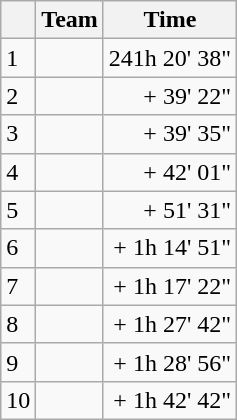<table class="wikitable">
<tr>
<th></th>
<th>Team</th>
<th>Time</th>
</tr>
<tr>
<td>1</td>
<td></td>
<td align=right>241h 20' 38"</td>
</tr>
<tr>
<td>2</td>
<td></td>
<td align=right>+ 39' 22"</td>
</tr>
<tr>
<td>3</td>
<td></td>
<td align=right>+ 39' 35"</td>
</tr>
<tr>
<td>4</td>
<td></td>
<td align=right>+ 42' 01"</td>
</tr>
<tr>
<td>5</td>
<td></td>
<td align=right>+ 51' 31"</td>
</tr>
<tr>
<td>6</td>
<td></td>
<td align=right>+ 1h 14' 51"</td>
</tr>
<tr>
<td>7</td>
<td></td>
<td align=right>+ 1h 17' 22"</td>
</tr>
<tr>
<td>8</td>
<td></td>
<td align=right>+ 1h 27' 42"</td>
</tr>
<tr>
<td>9</td>
<td></td>
<td align=right>+ 1h 28' 56"</td>
</tr>
<tr>
<td>10</td>
<td></td>
<td align=right>+ 1h 42' 42"</td>
</tr>
</table>
